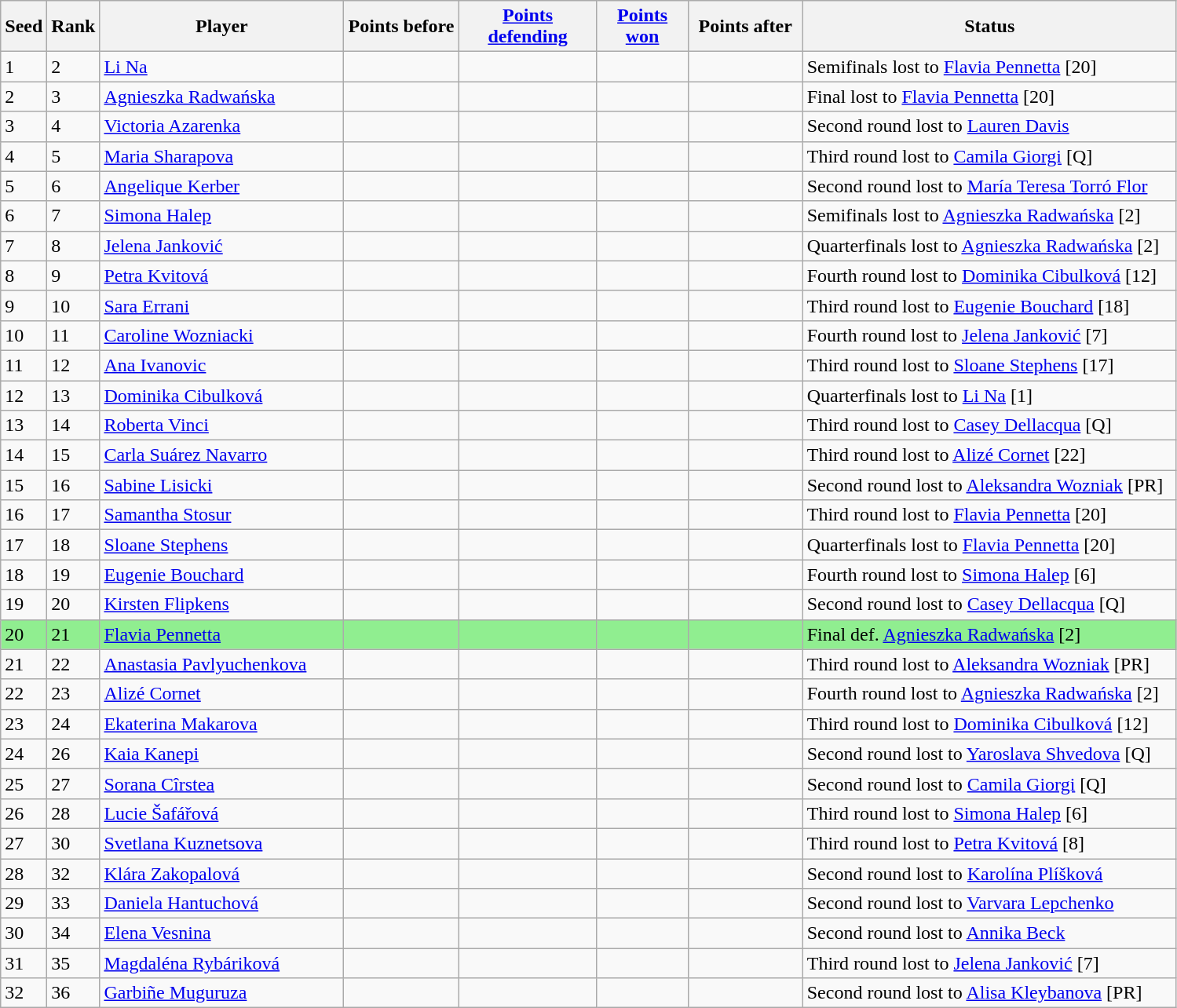<table class="wikitable sortable">
<tr>
<th style="width:30px;">Seed</th>
<th style="width:30px;">Rank</th>
<th style="width:200px;">Player</th>
<th style="width:90px;">Points before</th>
<th style="width:110px;"><a href='#'>Points defending</a></th>
<th style="width:70px;"><a href='#'>Points won</a></th>
<th style="width:90px;">Points after</th>
<th style="width:310px;">Status</th>
</tr>
<tr>
<td>1</td>
<td>2</td>
<td> <a href='#'>Li Na</a></td>
<td></td>
<td></td>
<td></td>
<td></td>
<td>Semifinals lost to  <a href='#'>Flavia Pennetta</a> [20]</td>
</tr>
<tr>
<td>2</td>
<td>3</td>
<td> <a href='#'>Agnieszka Radwańska</a></td>
<td></td>
<td></td>
<td></td>
<td></td>
<td>Final lost to  <a href='#'>Flavia Pennetta</a> [20]</td>
</tr>
<tr>
<td>3</td>
<td>4</td>
<td> <a href='#'>Victoria Azarenka</a></td>
<td></td>
<td></td>
<td></td>
<td></td>
<td>Second round lost to  <a href='#'>Lauren Davis</a></td>
</tr>
<tr>
<td>4</td>
<td>5</td>
<td> <a href='#'>Maria Sharapova</a></td>
<td></td>
<td></td>
<td></td>
<td></td>
<td>Third round lost to  <a href='#'>Camila Giorgi</a> [Q]</td>
</tr>
<tr>
<td>5</td>
<td>6</td>
<td> <a href='#'>Angelique Kerber</a></td>
<td></td>
<td></td>
<td></td>
<td></td>
<td>Second round lost to  <a href='#'>María Teresa Torró Flor</a></td>
</tr>
<tr>
<td>6</td>
<td>7</td>
<td> <a href='#'>Simona Halep</a></td>
<td></td>
<td></td>
<td></td>
<td></td>
<td>Semifinals lost to  <a href='#'>Agnieszka Radwańska</a> [2]</td>
</tr>
<tr>
<td>7</td>
<td>8</td>
<td> <a href='#'>Jelena Janković</a></td>
<td></td>
<td></td>
<td></td>
<td></td>
<td>Quarterfinals lost to  <a href='#'>Agnieszka Radwańska</a> [2]</td>
</tr>
<tr>
<td>8</td>
<td>9</td>
<td> <a href='#'>Petra Kvitová</a></td>
<td></td>
<td></td>
<td></td>
<td></td>
<td>Fourth round lost to  <a href='#'>Dominika Cibulková</a> [12]</td>
</tr>
<tr>
<td>9</td>
<td>10</td>
<td> <a href='#'>Sara Errani</a></td>
<td></td>
<td></td>
<td></td>
<td></td>
<td>Third round lost to  <a href='#'>Eugenie Bouchard</a> [18]</td>
</tr>
<tr>
<td>10</td>
<td>11</td>
<td> <a href='#'>Caroline Wozniacki</a></td>
<td></td>
<td></td>
<td></td>
<td></td>
<td>Fourth round lost to  <a href='#'>Jelena Janković</a> [7]</td>
</tr>
<tr>
<td>11</td>
<td>12</td>
<td> <a href='#'>Ana Ivanovic</a></td>
<td></td>
<td></td>
<td></td>
<td></td>
<td>Third round lost to  <a href='#'>Sloane Stephens</a> [17]</td>
</tr>
<tr>
<td>12</td>
<td>13</td>
<td> <a href='#'>Dominika Cibulková</a></td>
<td></td>
<td></td>
<td></td>
<td></td>
<td>Quarterfinals lost to  <a href='#'>Li Na</a> [1]</td>
</tr>
<tr>
<td>13</td>
<td>14</td>
<td> <a href='#'>Roberta Vinci</a></td>
<td></td>
<td></td>
<td></td>
<td></td>
<td>Third round lost to  <a href='#'>Casey Dellacqua</a> [Q]</td>
</tr>
<tr>
<td>14</td>
<td>15</td>
<td> <a href='#'>Carla Suárez Navarro</a></td>
<td></td>
<td></td>
<td></td>
<td></td>
<td>Third round lost to  <a href='#'>Alizé Cornet</a> [22]</td>
</tr>
<tr>
<td>15</td>
<td>16</td>
<td> <a href='#'>Sabine Lisicki</a></td>
<td></td>
<td></td>
<td></td>
<td></td>
<td>Second round lost to  <a href='#'>Aleksandra Wozniak</a> [PR]</td>
</tr>
<tr>
<td>16</td>
<td>17</td>
<td> <a href='#'>Samantha Stosur</a></td>
<td></td>
<td></td>
<td></td>
<td></td>
<td>Third round lost to  <a href='#'>Flavia Pennetta</a> [20]</td>
</tr>
<tr>
<td>17</td>
<td>18</td>
<td> <a href='#'>Sloane Stephens</a></td>
<td></td>
<td></td>
<td></td>
<td></td>
<td>Quarterfinals lost to  <a href='#'>Flavia Pennetta</a> [20]</td>
</tr>
<tr>
<td>18</td>
<td>19</td>
<td> <a href='#'>Eugenie Bouchard</a></td>
<td></td>
<td></td>
<td></td>
<td></td>
<td>Fourth round lost to  <a href='#'>Simona Halep</a> [6]</td>
</tr>
<tr>
<td>19</td>
<td>20</td>
<td> <a href='#'>Kirsten Flipkens</a></td>
<td></td>
<td></td>
<td></td>
<td></td>
<td>Second round lost to  <a href='#'>Casey Dellacqua</a> [Q]</td>
</tr>
<tr style="background:lightgreen;">
<td>20</td>
<td>21</td>
<td> <a href='#'>Flavia Pennetta</a></td>
<td></td>
<td></td>
<td></td>
<td></td>
<td>Final def.  <a href='#'>Agnieszka Radwańska</a> [2]</td>
</tr>
<tr>
<td>21</td>
<td>22</td>
<td> <a href='#'>Anastasia Pavlyuchenkova</a></td>
<td></td>
<td></td>
<td></td>
<td></td>
<td>Third round lost to  <a href='#'>Aleksandra Wozniak</a> [PR]</td>
</tr>
<tr>
<td>22</td>
<td>23</td>
<td> <a href='#'>Alizé Cornet</a></td>
<td></td>
<td></td>
<td></td>
<td></td>
<td>Fourth round lost to  <a href='#'>Agnieszka Radwańska</a> [2]</td>
</tr>
<tr>
<td>23</td>
<td>24</td>
<td> <a href='#'>Ekaterina Makarova</a></td>
<td></td>
<td></td>
<td></td>
<td></td>
<td>Third round lost to  <a href='#'>Dominika Cibulková</a> [12]</td>
</tr>
<tr>
<td>24</td>
<td>26</td>
<td> <a href='#'>Kaia Kanepi</a></td>
<td></td>
<td></td>
<td></td>
<td></td>
<td>Second round lost to  <a href='#'>Yaroslava Shvedova</a> [Q]</td>
</tr>
<tr>
<td>25</td>
<td>27</td>
<td> <a href='#'>Sorana Cîrstea</a></td>
<td></td>
<td></td>
<td></td>
<td></td>
<td>Second round lost to  <a href='#'>Camila Giorgi</a> [Q]</td>
</tr>
<tr>
<td>26</td>
<td>28</td>
<td> <a href='#'>Lucie Šafářová</a></td>
<td></td>
<td></td>
<td></td>
<td></td>
<td>Third round lost to  <a href='#'>Simona Halep</a> [6]</td>
</tr>
<tr>
<td>27</td>
<td>30</td>
<td> <a href='#'>Svetlana Kuznetsova</a></td>
<td></td>
<td></td>
<td></td>
<td></td>
<td>Third round lost to  <a href='#'>Petra Kvitová</a> [8]</td>
</tr>
<tr>
<td>28</td>
<td>32</td>
<td> <a href='#'>Klára Zakopalová</a></td>
<td></td>
<td></td>
<td></td>
<td></td>
<td>Second round lost to  <a href='#'>Karolína Plíšková</a></td>
</tr>
<tr>
<td>29</td>
<td>33</td>
<td> <a href='#'>Daniela Hantuchová</a></td>
<td></td>
<td></td>
<td></td>
<td></td>
<td>Second round lost to  <a href='#'>Varvara Lepchenko</a></td>
</tr>
<tr>
<td>30</td>
<td>34</td>
<td> <a href='#'>Elena Vesnina</a></td>
<td></td>
<td></td>
<td></td>
<td></td>
<td>Second round lost to  <a href='#'>Annika Beck</a></td>
</tr>
<tr>
<td>31</td>
<td>35</td>
<td> <a href='#'>Magdaléna Rybáriková</a></td>
<td></td>
<td></td>
<td></td>
<td></td>
<td>Third round lost to  <a href='#'>Jelena Janković</a> [7]</td>
</tr>
<tr>
<td>32</td>
<td>36</td>
<td> <a href='#'>Garbiñe Muguruza</a></td>
<td></td>
<td></td>
<td></td>
<td></td>
<td>Second round lost to  <a href='#'>Alisa Kleybanova</a> [PR]</td>
</tr>
</table>
